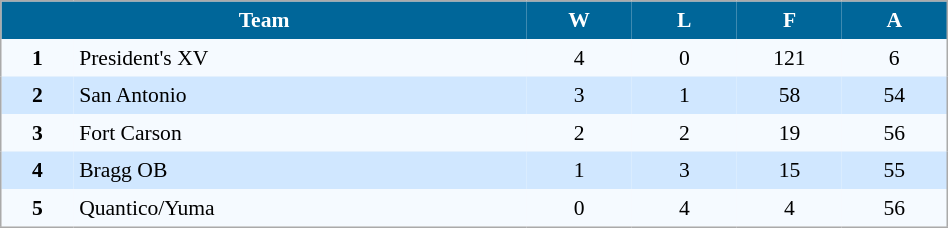<table align=center cellpadding="4" cellspacing="0" style="background: #f9f9f9; border: 1px #aaa solid; border-collapse: collapse; font-size: 90%;" width=50%>
<tr align=center bgcolor=#006699 style="color:white;">
<th width=25% colspan=2>Team</th>
<th width=5%>W</th>
<th width=5%>L</th>
<th width=5%>F</th>
<th width=5%>A</th>
</tr>
<tr align=center bgcolor=#F5FAFF>
<td><strong>1</strong></td>
<td align=left>President's XV</td>
<td>4</td>
<td>0</td>
<td>121</td>
<td>6</td>
</tr>
<tr align=center bgcolor=#D0E7FF>
<td><strong>2</strong></td>
<td align=left>San Antonio</td>
<td>3</td>
<td>1</td>
<td>58</td>
<td>54</td>
</tr>
<tr align=center bgcolor=#F5FAFF>
<td><strong>3</strong></td>
<td align=left>Fort Carson</td>
<td>2</td>
<td>2</td>
<td>19</td>
<td>56</td>
</tr>
<tr align=center bgcolor=#D0E7FF>
<td><strong>4</strong></td>
<td align=left>Bragg OB</td>
<td>1</td>
<td>3</td>
<td>15</td>
<td>55</td>
</tr>
<tr align=center bgcolor=#F5FAFF>
<td><strong>5</strong></td>
<td align=left>Quantico/Yuma</td>
<td>0</td>
<td>4</td>
<td>4</td>
<td>56</td>
</tr>
<tr align=center bgcolor=#D0E7FF>
</tr>
</table>
